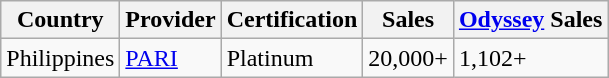<table class="wikitable">
<tr>
<th>Country</th>
<th>Provider</th>
<th>Certification</th>
<th>Sales</th>
<th><a href='#'>Odyssey</a> Sales</th>
</tr>
<tr>
<td>Philippines</td>
<td><a href='#'>PARI</a></td>
<td>Platinum</td>
<td>20,000+</td>
<td>1,102+</td>
</tr>
</table>
